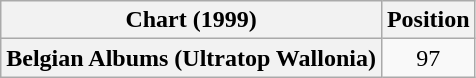<table class="wikitable plainrowheaders" style="text-align:center">
<tr>
<th scope="col">Chart (1999)</th>
<th scope="col">Position</th>
</tr>
<tr>
<th scope="row">Belgian Albums (Ultratop Wallonia)</th>
<td>97</td>
</tr>
</table>
